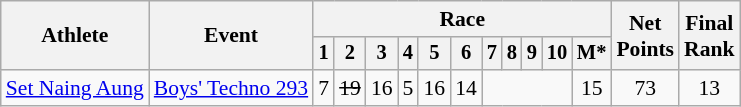<table class="wikitable" style="font-size:90%">
<tr>
<th rowspan="2">Athlete</th>
<th rowspan="2">Event</th>
<th colspan=11>Race</th>
<th rowspan=2>Net<br>Points</th>
<th rowspan=2>Final <br>Rank</th>
</tr>
<tr style="font-size:95%">
<th>1</th>
<th>2</th>
<th>3</th>
<th>4</th>
<th>5</th>
<th>6</th>
<th>7</th>
<th>8</th>
<th>9</th>
<th>10</th>
<th>M*</th>
</tr>
<tr align=center>
<td align=left><a href='#'>Set Naing Aung</a></td>
<td align=left><a href='#'>Boys' Techno 293</a></td>
<td>7</td>
<td><s>19</s></td>
<td>16</td>
<td>5</td>
<td>16</td>
<td>14</td>
<td colspan=4></td>
<td>15</td>
<td>73</td>
<td>13</td>
</tr>
</table>
